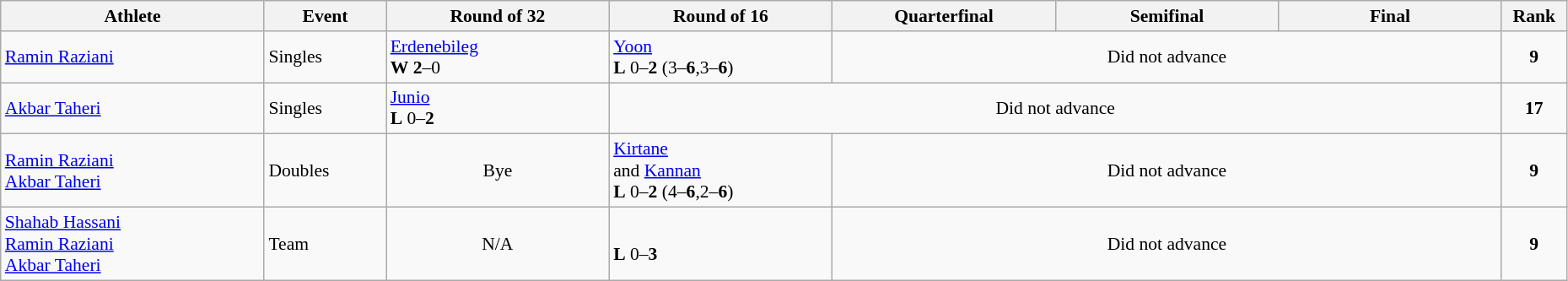<table class="wikitable" width="98%" style="text-align:left; font-size:90%">
<tr>
<th width="13%">Athlete</th>
<th width="6%">Event</th>
<th width="11%">Round of 32</th>
<th width="11%">Round of 16</th>
<th width="11%">Quarterfinal</th>
<th width="11%">Semifinal</th>
<th width="11%">Final</th>
<th width="3%">Rank</th>
</tr>
<tr>
<td><a href='#'>Ramin Raziani</a></td>
<td>Singles</td>
<td> <a href='#'>Erdenebileg</a><br><strong>W</strong> <strong>2</strong>–0</td>
<td> <a href='#'>Yoon</a><br><strong>L</strong> 0–<strong>2</strong> (3–<strong>6</strong>,3–<strong>6</strong>)</td>
<td colspan=3 align=center>Did not advance</td>
<td align="center"><strong>9</strong></td>
</tr>
<tr>
<td><a href='#'>Akbar Taheri</a></td>
<td>Singles</td>
<td> <a href='#'>Junio</a><br><strong>L</strong> 0–<strong>2</strong></td>
<td colspan=4 align=center>Did not advance</td>
<td align="center"><strong>17</strong></td>
</tr>
<tr>
<td><a href='#'>Ramin Raziani</a><br><a href='#'>Akbar Taheri</a></td>
<td>Doubles</td>
<td align=center>Bye</td>
<td> <a href='#'>Kirtane</a> <br>and <a href='#'>Kannan</a><br><strong>L</strong> 0–<strong>2</strong> (4–<strong>6</strong>,2–<strong>6</strong>)</td>
<td colspan=3 align=center>Did not advance</td>
<td align="center"><strong>9</strong></td>
</tr>
<tr>
<td><a href='#'>Shahab Hassani</a><br><a href='#'>Ramin Raziani</a><br><a href='#'>Akbar Taheri</a></td>
<td>Team</td>
<td align=center>N/A</td>
<td><br><strong>L</strong> 0–<strong>3</strong></td>
<td colspan=3  align=center>Did not advance</td>
<td align="center"><strong>9</strong></td>
</tr>
</table>
